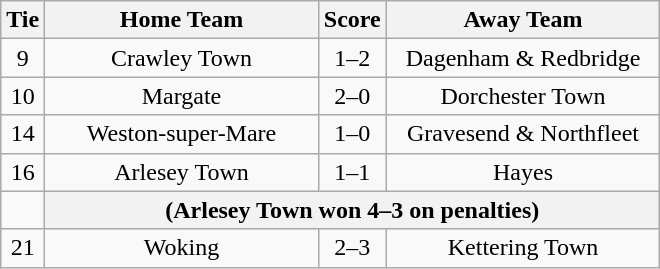<table class="wikitable" style="text-align:center;">
<tr>
<th width=20>Tie</th>
<th width=175>Home Team</th>
<th width=20>Score</th>
<th width=175>Away Team</th>
</tr>
<tr>
<td>9</td>
<td>Crawley Town</td>
<td>1–2</td>
<td>Dagenham & Redbridge</td>
</tr>
<tr>
<td>10</td>
<td>Margate</td>
<td>2–0</td>
<td>Dorchester Town</td>
</tr>
<tr>
<td>14</td>
<td>Weston-super-Mare</td>
<td>1–0</td>
<td>Gravesend & Northfleet</td>
</tr>
<tr>
<td>16</td>
<td>Arlesey Town</td>
<td>1–1</td>
<td>Hayes</td>
</tr>
<tr>
<td></td>
<th colspan="5">(Arlesey Town won 4–3 on penalties)</th>
</tr>
<tr>
<td>21</td>
<td>Woking</td>
<td>2–3</td>
<td>Kettering Town</td>
</tr>
</table>
